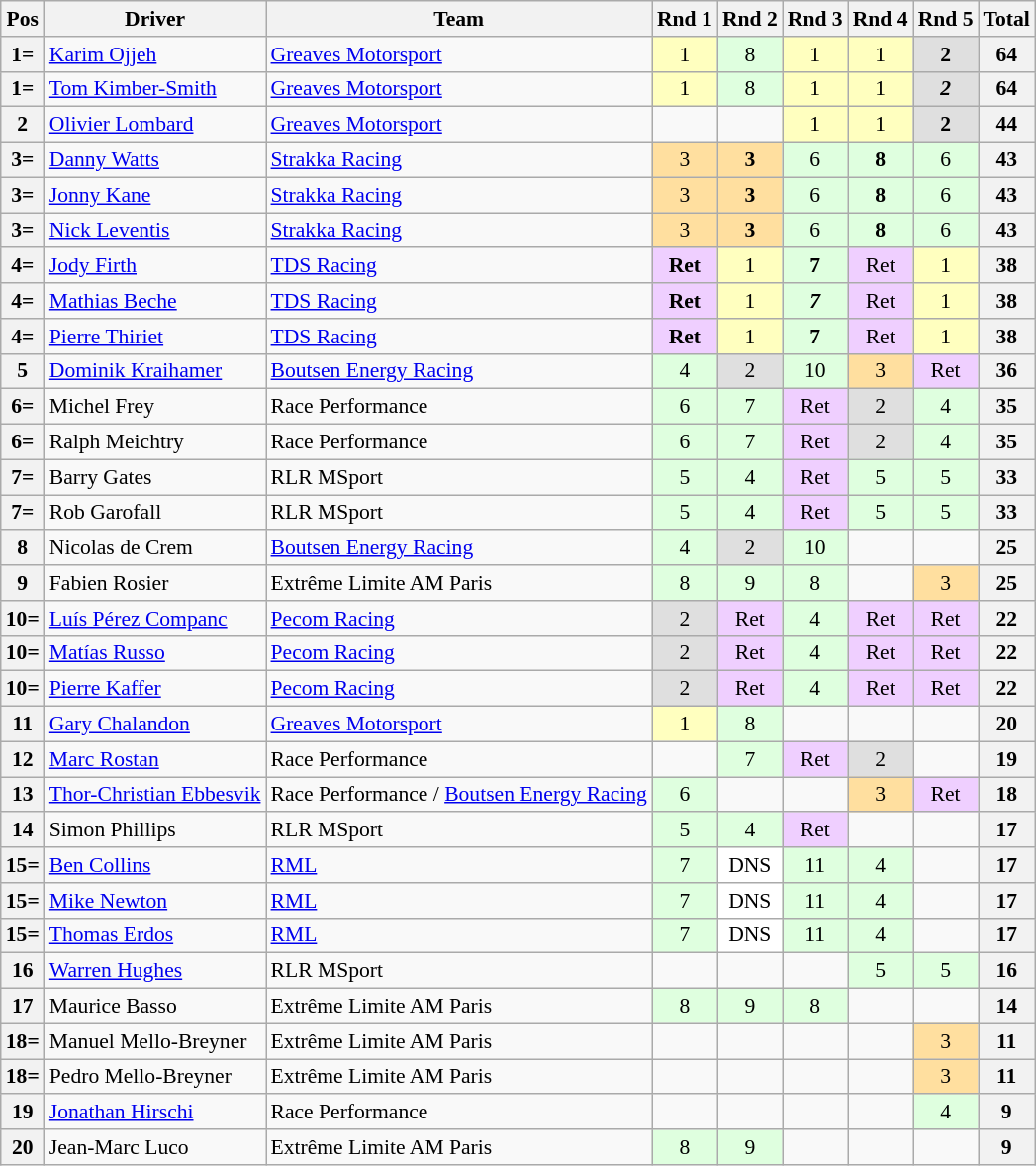<table class="wikitable" style="font-size: 90%;">
<tr>
<th>Pos</th>
<th>Driver</th>
<th>Team</th>
<th>Rnd 1</th>
<th>Rnd 2</th>
<th>Rnd 3</th>
<th>Rnd 4</th>
<th>Rnd 5</th>
<th>Total</th>
</tr>
<tr>
<th>1=</th>
<td> <a href='#'>Karim Ojjeh</a></td>
<td> <a href='#'>Greaves Motorsport</a></td>
<td align="center" style="background:#FFFFBF;">1</td>
<td align="center" style="background:#DFFFDF;">8</td>
<td align="center" style="background:#FFFFBF;">1</td>
<td align="center" style="background:#FFFFBF;">1</td>
<td align="center" style="background:#DFDFDF;"><strong>2</strong></td>
<th align="center">64</th>
</tr>
<tr>
<th>1=</th>
<td> <a href='#'>Tom Kimber-Smith</a></td>
<td> <a href='#'>Greaves Motorsport</a></td>
<td align="center" style="background:#FFFFBF;">1</td>
<td align="center" style="background:#DFFFDF;">8</td>
<td align="center" style="background:#FFFFBF;">1</td>
<td align="center" style="background:#FFFFBF;">1</td>
<td align="center" style="background:#DFDFDF;"><strong><em>2</em></strong></td>
<th align="center">64</th>
</tr>
<tr>
<th>2</th>
<td> <a href='#'>Olivier Lombard</a></td>
<td> <a href='#'>Greaves Motorsport</a></td>
<td></td>
<td></td>
<td align="center" style="background:#FFFFBF;">1</td>
<td align="center" style="background:#FFFFBF;">1</td>
<td align="center" style="background:#DFDFDF;"><strong>2</strong></td>
<th align="center">44</th>
</tr>
<tr>
<th>3=</th>
<td> <a href='#'>Danny Watts</a></td>
<td> <a href='#'>Strakka Racing</a></td>
<td align="center" style="background:#FFDF9F;">3</td>
<td align="center" style="background:#FFDF9F;"><strong>3</strong></td>
<td align="center" style="background:#DFFFDF;">6</td>
<td align="center" style="background:#DFFFDF;"><strong>8</strong></td>
<td align="center" style="background:#DFFFDF;">6</td>
<th align="center">43</th>
</tr>
<tr>
<th>3=</th>
<td> <a href='#'>Jonny Kane</a></td>
<td> <a href='#'>Strakka Racing</a></td>
<td align="center" style="background:#FFDF9F;">3</td>
<td align="center" style="background:#FFDF9F;"><strong>3</strong></td>
<td align="center" style="background:#DFFFDF;">6</td>
<td align="center" style="background:#DFFFDF;"><strong>8</strong></td>
<td align="center" style="background:#DFFFDF;">6</td>
<th align="center">43</th>
</tr>
<tr>
<th>3=</th>
<td> <a href='#'>Nick Leventis</a></td>
<td> <a href='#'>Strakka Racing</a></td>
<td align="center" style="background:#FFDF9F;">3</td>
<td align="center" style="background:#FFDF9F;"><strong>3</strong></td>
<td align="center" style="background:#DFFFDF;">6</td>
<td align="center" style="background:#DFFFDF;"><strong>8</strong></td>
<td align="center" style="background:#DFFFDF;">6</td>
<th align="center">43</th>
</tr>
<tr>
<th>4=</th>
<td> <a href='#'>Jody Firth</a></td>
<td> <a href='#'>TDS Racing</a></td>
<td align="center" style="background:#EFCFFF;"><strong>Ret</strong></td>
<td align="center" style="background:#FFFFBF;">1</td>
<td align="center" style="background:#DFFFDF;"><strong>7</strong></td>
<td align="center" style="background:#EFCFFF;">Ret</td>
<td align="center" style="background:#FFFFBF;">1</td>
<th align="center">38</th>
</tr>
<tr>
<th>4=</th>
<td> <a href='#'>Mathias Beche</a></td>
<td> <a href='#'>TDS Racing</a></td>
<td align="center" style="background:#EFCFFF;"><strong>Ret</strong></td>
<td align="center" style="background:#FFFFBF;">1</td>
<td align="center" style="background:#DFFFDF;"><strong><em>7</em></strong></td>
<td align="center" style="background:#EFCFFF;">Ret</td>
<td align="center" style="background:#FFFFBF;">1</td>
<th align="center">38</th>
</tr>
<tr>
<th>4=</th>
<td> <a href='#'>Pierre Thiriet</a></td>
<td> <a href='#'>TDS Racing</a></td>
<td align="center" style="background:#EFCFFF;"><strong>Ret</strong></td>
<td align="center" style="background:#FFFFBF;">1</td>
<td align="center" style="background:#DFFFDF;"><strong>7</strong></td>
<td align="center" style="background:#EFCFFF;">Ret</td>
<td align="center" style="background:#FFFFBF;">1</td>
<th align="center">38</th>
</tr>
<tr>
<th>5</th>
<td> <a href='#'>Dominik Kraihamer</a></td>
<td> <a href='#'>Boutsen Energy Racing</a></td>
<td align="center" style="background:#DFFFDF;">4</td>
<td align="center" style="background:#DFDFDF;">2</td>
<td align="center" style="background:#DFFFDF;">10</td>
<td align="center" style="background:#FFDF9F;">3</td>
<td align="center" style="background:#EFCFFF;">Ret</td>
<th align="center">36</th>
</tr>
<tr>
<th>6=</th>
<td> Michel Frey</td>
<td> Race Performance</td>
<td align="center" style="background:#DFFFDF;">6</td>
<td align="center" style="background:#DFFFDF;">7</td>
<td align="center" style="background:#EFCFFF;">Ret</td>
<td align="center" style="background:#DFDFDF;">2</td>
<td align="center" style="background:#DFFFDF;">4</td>
<th align="center">35</th>
</tr>
<tr>
<th>6=</th>
<td> Ralph Meichtry</td>
<td> Race Performance</td>
<td align="center" style="background:#DFFFDF;">6</td>
<td align="center" style="background:#DFFFDF;">7</td>
<td align="center" style="background:#EFCFFF;">Ret</td>
<td align="center" style="background:#DFDFDF;">2</td>
<td align="center" style="background:#DFFFDF;">4</td>
<th align="center">35</th>
</tr>
<tr>
<th>7=</th>
<td> Barry Gates</td>
<td> RLR MSport</td>
<td align="center" style="background:#DFFFDF;">5</td>
<td align="center" style="background:#DFFFDF;">4</td>
<td align="center" style="background:#EFCFFF;">Ret</td>
<td align="center" style="background:#DFFFDF;">5</td>
<td align="center" style="background:#DFFFDF;">5</td>
<th align="center">33</th>
</tr>
<tr>
<th>7=</th>
<td> Rob Garofall</td>
<td> RLR MSport</td>
<td align="center" style="background:#DFFFDF;">5</td>
<td align="center" style="background:#DFFFDF;">4</td>
<td align="center" style="background:#EFCFFF;">Ret</td>
<td align="center" style="background:#DFFFDF;">5</td>
<td align="center" style="background:#DFFFDF;">5</td>
<th align="center">33</th>
</tr>
<tr>
<th>8</th>
<td> Nicolas de Crem</td>
<td> <a href='#'>Boutsen Energy Racing</a></td>
<td align="center" style="background:#DFFFDF;">4</td>
<td align="center" style="background:#DFDFDF;">2</td>
<td align="center" style="background:#DFFFDF;">10</td>
<td></td>
<td></td>
<th align="center">25</th>
</tr>
<tr>
<th>9</th>
<td> Fabien Rosier</td>
<td> Extrême Limite AM Paris</td>
<td align="center" style="background:#DFFFDF;">8</td>
<td align="center" style="background:#DFFFDF;">9</td>
<td align="center" style="background:#DFFFDF;">8</td>
<td></td>
<td align="center" style="background:#FFDF9F;">3</td>
<th align="center">25</th>
</tr>
<tr>
<th>10=</th>
<td> <a href='#'>Luís Pérez Companc</a></td>
<td> <a href='#'>Pecom Racing</a></td>
<td align="center" style="background:#DFDFDF;">2</td>
<td align="center" style="background:#EFCFFF;">Ret</td>
<td align="center" style="background:#DFFFDF;">4</td>
<td align="center" style="background:#EFCFFF;">Ret</td>
<td align="center" style="background:#EFCFFF;">Ret</td>
<th align="center">22</th>
</tr>
<tr>
<th>10=</th>
<td> <a href='#'>Matías Russo</a></td>
<td> <a href='#'>Pecom Racing</a></td>
<td align="center" style="background:#DFDFDF;">2</td>
<td align="center" style="background:#EFCFFF;">Ret</td>
<td align="center" style="background:#DFFFDF;">4</td>
<td align="center" style="background:#EFCFFF;">Ret</td>
<td align="center" style="background:#EFCFFF;">Ret</td>
<th align="center">22</th>
</tr>
<tr>
<th>10=</th>
<td> <a href='#'>Pierre Kaffer</a></td>
<td> <a href='#'>Pecom Racing</a></td>
<td align="center" style="background:#DFDFDF;">2</td>
<td align="center" style="background:#EFCFFF;">Ret</td>
<td align="center" style="background:#DFFFDF;">4</td>
<td align="center" style="background:#EFCFFF;">Ret</td>
<td align="center" style="background:#EFCFFF;">Ret</td>
<th align="center">22</th>
</tr>
<tr>
<th>11</th>
<td> <a href='#'>Gary Chalandon</a></td>
<td> <a href='#'>Greaves Motorsport</a></td>
<td align="center" style="background:#FFFFBF;">1</td>
<td align="center" style="background:#DFFFDF;">8</td>
<td></td>
<td></td>
<td></td>
<th align="center">20</th>
</tr>
<tr>
<th>12</th>
<td> <a href='#'>Marc Rostan</a></td>
<td> Race Performance</td>
<td></td>
<td align="center" style="background:#DFFFDF;">7</td>
<td align="center" style="background:#EFCFFF;">Ret</td>
<td align="center" style="background:#DFDFDF;">2</td>
<td></td>
<th align="center">19</th>
</tr>
<tr>
<th>13</th>
<td> <a href='#'>Thor-Christian Ebbesvik</a></td>
<td> Race Performance /  <a href='#'>Boutsen Energy Racing</a></td>
<td align="center" style="background:#DFFFDF;">6</td>
<td></td>
<td></td>
<td align="center" style="background:#FFDF9F;">3</td>
<td align="center" style="background:#EFCFFF;">Ret</td>
<th align="center">18</th>
</tr>
<tr>
<th>14</th>
<td> Simon Phillips</td>
<td> RLR MSport</td>
<td align="center" style="background:#DFFFDF;">5</td>
<td align="center" style="background:#DFFFDF;">4</td>
<td align="center" style="background:#EFCFFF;">Ret</td>
<td></td>
<td></td>
<th align="center">17</th>
</tr>
<tr>
<th>15=</th>
<td> <a href='#'>Ben Collins</a></td>
<td> <a href='#'>RML</a></td>
<td align="center" style="background:#DFFFDF;">7</td>
<td align="center" style="background:#FFFFFF;">DNS</td>
<td align="center" style="background:#DFFFDF;">11</td>
<td align="center" style="background:#DFFFDF;">4</td>
<td></td>
<th align="center">17</th>
</tr>
<tr>
<th>15=</th>
<td> <a href='#'>Mike Newton</a></td>
<td> <a href='#'>RML</a></td>
<td align="center" style="background:#DFFFDF;">7</td>
<td align="center" style="background:#FFFFFF;">DNS</td>
<td align="center" style="background:#DFFFDF;">11</td>
<td align="center" style="background:#DFFFDF;">4</td>
<td></td>
<th align="center">17</th>
</tr>
<tr>
<th>15=</th>
<td> <a href='#'>Thomas Erdos</a></td>
<td> <a href='#'>RML</a></td>
<td align="center" style="background:#DFFFDF;">7</td>
<td align="center" style="background:#FFFFFF;">DNS</td>
<td align="center" style="background:#DFFFDF;">11</td>
<td align="center" style="background:#DFFFDF;">4</td>
<td></td>
<th align="center">17</th>
</tr>
<tr>
<th>16</th>
<td> <a href='#'>Warren Hughes</a></td>
<td> RLR MSport</td>
<td></td>
<td></td>
<td></td>
<td align="center" style="background:#DFFFDF;">5</td>
<td align="center" style="background:#DFFFDF;">5</td>
<th align="center">16</th>
</tr>
<tr>
<th>17</th>
<td> Maurice Basso</td>
<td> Extrême Limite AM Paris</td>
<td align="center" style="background:#DFFFDF;">8</td>
<td align="center" style="background:#DFFFDF;">9</td>
<td align="center" style="background:#DFFFDF;">8</td>
<td></td>
<td></td>
<th align="center">14</th>
</tr>
<tr>
<th>18=</th>
<td> Manuel Mello-Breyner</td>
<td> Extrême Limite AM Paris</td>
<td></td>
<td></td>
<td></td>
<td></td>
<td align="center" style="background:#FFDF9F;">3</td>
<th align="center">11</th>
</tr>
<tr>
<th>18=</th>
<td> Pedro Mello-Breyner</td>
<td> Extrême Limite AM Paris</td>
<td></td>
<td></td>
<td></td>
<td></td>
<td align="center" style="background:#FFDF9F;">3</td>
<th align="center">11</th>
</tr>
<tr>
<th>19</th>
<td> <a href='#'>Jonathan Hirschi</a></td>
<td> Race Performance</td>
<td></td>
<td></td>
<td></td>
<td></td>
<td align="center" style="background:#DFFFDF;">4</td>
<th align="center">9</th>
</tr>
<tr>
<th>20</th>
<td> Jean-Marc Luco</td>
<td> Extrême Limite AM Paris</td>
<td align="center" style="background:#DFFFDF;">8</td>
<td align="center" style="background:#DFFFDF;">9</td>
<td></td>
<td></td>
<td></td>
<th align="center">9</th>
</tr>
</table>
